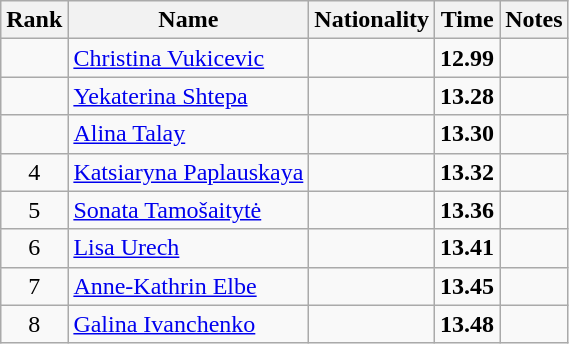<table class="wikitable sortable" style="text-align:center">
<tr>
<th>Rank</th>
<th>Name</th>
<th>Nationality</th>
<th>Time</th>
<th>Notes</th>
</tr>
<tr>
<td></td>
<td align=left><a href='#'>Christina Vukicevic</a></td>
<td align=left></td>
<td><strong>12.99</strong></td>
<td></td>
</tr>
<tr>
<td></td>
<td align=left><a href='#'>Yekaterina Shtepa</a></td>
<td align=left></td>
<td><strong>13.28</strong></td>
<td></td>
</tr>
<tr>
<td></td>
<td align=left><a href='#'>Alina Talay</a></td>
<td align=left></td>
<td><strong>13.30</strong></td>
<td></td>
</tr>
<tr>
<td>4</td>
<td align=left><a href='#'>Katsiaryna Paplauskaya</a></td>
<td align=left></td>
<td><strong>13.32</strong></td>
<td></td>
</tr>
<tr>
<td>5</td>
<td align=left><a href='#'>Sonata Tamošaitytė</a></td>
<td align=left></td>
<td><strong>13.36</strong></td>
<td></td>
</tr>
<tr>
<td>6</td>
<td align=left><a href='#'>Lisa Urech</a></td>
<td align=left></td>
<td><strong>13.41</strong></td>
<td></td>
</tr>
<tr>
<td>7</td>
<td align=left><a href='#'>Anne-Kathrin Elbe</a></td>
<td align=left></td>
<td><strong>13.45</strong></td>
<td></td>
</tr>
<tr>
<td>8</td>
<td align=left><a href='#'>Galina Ivanchenko</a></td>
<td align=left></td>
<td><strong>13.48</strong></td>
<td></td>
</tr>
</table>
